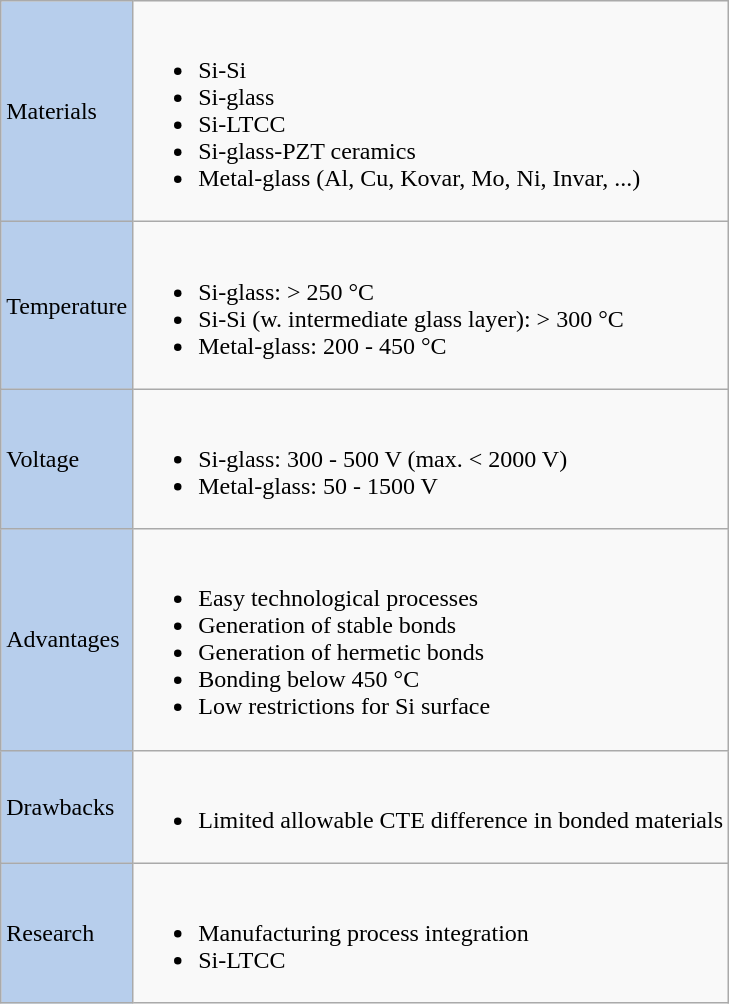<table class="wikitable">
<tr>
<td style="background:#B7CEEC">Materials</td>
<td><br><ul><li>Si-Si</li><li>Si-glass</li><li>Si-LTCC</li><li>Si-glass-PZT ceramics</li><li>Metal-glass (Al, Cu, Kovar, Mo, Ni, Invar, ...)</li></ul></td>
</tr>
<tr>
<td style="background:#B7CEEC">Temperature</td>
<td><br><ul><li>Si-glass: > 250 °C</li><li>Si-Si (w. intermediate glass layer): > 300 °C</li><li>Metal-glass: 200 - 450 °C</li></ul></td>
</tr>
<tr>
<td style="background:#B7CEEC">Voltage</td>
<td><br><ul><li>Si-glass: 300 - 500 V (max. < 2000 V)</li><li>Metal-glass: 50 - 1500 V</li></ul></td>
</tr>
<tr>
<td style="background:#B7CEEC">Advantages</td>
<td><br><ul><li>Easy technological processes</li><li>Generation of stable bonds</li><li>Generation of hermetic bonds</li><li>Bonding below 450 °C</li><li>Low restrictions for Si surface</li></ul></td>
</tr>
<tr>
<td style="background:#B7CEEC">Drawbacks</td>
<td><br><ul><li>Limited allowable CTE difference in bonded materials</li></ul></td>
</tr>
<tr>
<td style="background:#B7CEEC">Research</td>
<td><br><ul><li>Manufacturing process integration</li><li>Si-LTCC</li></ul></td>
</tr>
</table>
